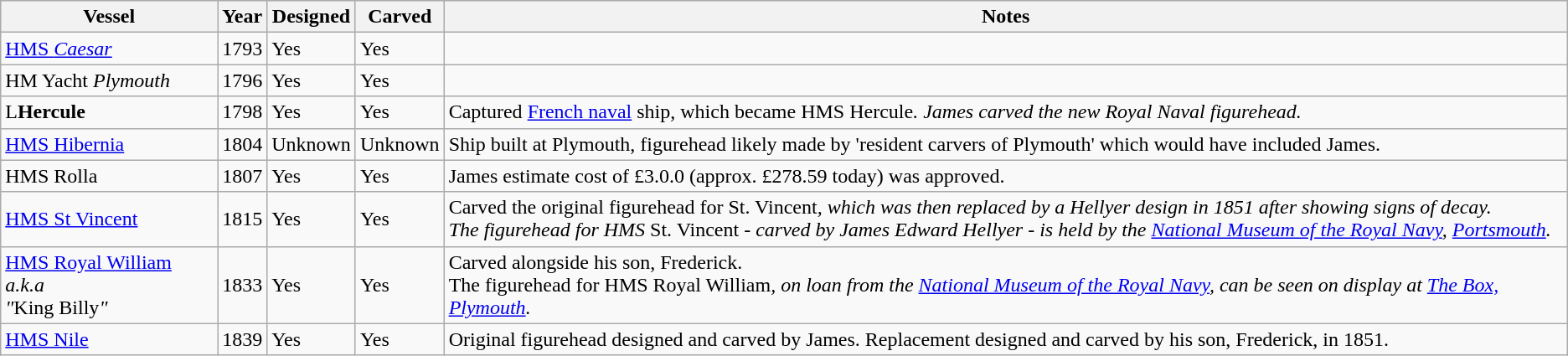<table class="wikitable">
<tr>
<th>Vessel</th>
<th>Year</th>
<th>Designed</th>
<th>Carved</th>
<th>Notes</th>
</tr>
<tr>
<td><a href='#'>HMS <em>Caesar</em></a></td>
<td>1793</td>
<td>Yes</td>
<td>Yes</td>
<td></td>
</tr>
<tr>
<td>HM Yacht <em>Plymouth</em></td>
<td>1796</td>
<td>Yes</td>
<td>Yes</td>
<td></td>
</tr>
<tr>
<td>L<strong>Hercule<em></td>
<td>1798</td>
<td>Yes</td>
<td>Yes</td>
<td>Captured <a href='#'>French naval</a> ship, which became HMS </em>Hercule<em>. James carved the new Royal Naval figurehead.</td>
</tr>
<tr>
<td><a href='#'>HMS </em>Hibernia<em></a></td>
<td>1804</td>
<td>Unknown</td>
<td>Unknown</td>
<td>Ship built at Plymouth, figurehead likely made by 'resident carvers of Plymouth' which would have included James.</td>
</tr>
<tr>
<td>HMS </em>Rolla<em></td>
<td>1807</td>
<td>Yes</td>
<td>Yes</td>
<td>James estimate cost of £3.0.0 (approx. £278.59 today) was approved.</td>
</tr>
<tr>
<td><a href='#'>HMS </em>St Vincent<em></a></td>
<td>1815</td>
<td>Yes</td>
<td>Yes</td>
<td>Carved the original figurehead for </em>St. Vincent<em>, which was then replaced by a Hellyer design in 1851 after showing signs of decay.<br>The figurehead for HMS </em>St. Vincent<em> - carved by James Edward Hellyer - is held by the <a href='#'>National Museum of the Royal Navy</a>, <a href='#'>Portsmouth</a>.</td>
</tr>
<tr>
<td><a href='#'>HMS </em>Royal William<em></a> a.k.a<br>"</em>King Billy<em>"</td>
<td>1833</td>
<td>Yes</td>
<td>Yes</td>
<td>Carved alongside his son, Frederick.<br>The figurehead for HMS </em>Royal William<em>, on loan from the <a href='#'>National Museum of the Royal Navy</a>, can be seen on display at <a href='#'>The Box, Plymouth</a>.</td>
</tr>
<tr>
<td><a href='#'>HMS </em>Nile<em></a></td>
<td>1839</td>
<td>Yes</td>
<td>Yes</td>
<td>Original figurehead designed and carved by James. Replacement designed and carved by his son, Frederick, in 1851.</td>
</tr>
</table>
